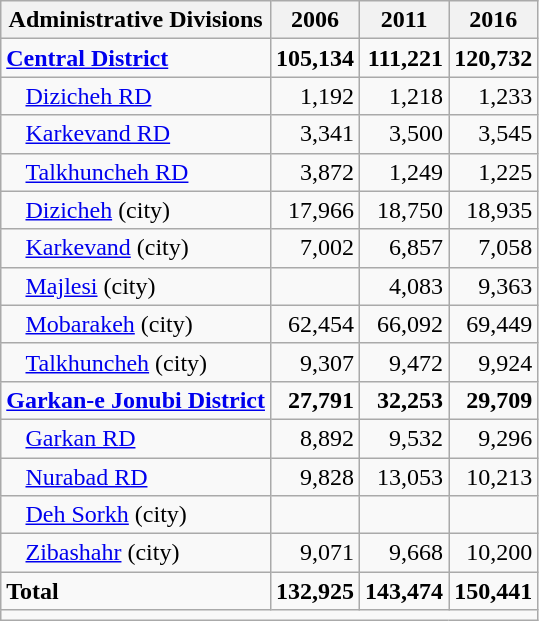<table class="wikitable">
<tr>
<th>Administrative Divisions</th>
<th>2006</th>
<th>2011</th>
<th>2016</th>
</tr>
<tr>
<td><strong><a href='#'>Central District</a></strong></td>
<td style="text-align: right;"><strong>105,134</strong></td>
<td style="text-align: right;"><strong>111,221</strong></td>
<td style="text-align: right;"><strong>120,732</strong></td>
</tr>
<tr>
<td style="padding-left: 1em;"><a href='#'>Dizicheh RD</a></td>
<td style="text-align: right;">1,192</td>
<td style="text-align: right;">1,218</td>
<td style="text-align: right;">1,233</td>
</tr>
<tr>
<td style="padding-left: 1em;"><a href='#'>Karkevand RD</a></td>
<td style="text-align: right;">3,341</td>
<td style="text-align: right;">3,500</td>
<td style="text-align: right;">3,545</td>
</tr>
<tr>
<td style="padding-left: 1em;"><a href='#'>Talkhuncheh RD</a></td>
<td style="text-align: right;">3,872</td>
<td style="text-align: right;">1,249</td>
<td style="text-align: right;">1,225</td>
</tr>
<tr>
<td style="padding-left: 1em;"><a href='#'>Dizicheh</a> (city)</td>
<td style="text-align: right;">17,966</td>
<td style="text-align: right;">18,750</td>
<td style="text-align: right;">18,935</td>
</tr>
<tr>
<td style="padding-left: 1em;"><a href='#'>Karkevand</a> (city)</td>
<td style="text-align: right;">7,002</td>
<td style="text-align: right;">6,857</td>
<td style="text-align: right;">7,058</td>
</tr>
<tr>
<td style="padding-left: 1em;"><a href='#'>Majlesi</a> (city)</td>
<td style="text-align: right;"></td>
<td style="text-align: right;">4,083</td>
<td style="text-align: right;">9,363</td>
</tr>
<tr>
<td style="padding-left: 1em;"><a href='#'>Mobarakeh</a> (city)</td>
<td style="text-align: right;">62,454</td>
<td style="text-align: right;">66,092</td>
<td style="text-align: right;">69,449</td>
</tr>
<tr>
<td style="padding-left: 1em;"><a href='#'>Talkhuncheh</a> (city)</td>
<td style="text-align: right;">9,307</td>
<td style="text-align: right;">9,472</td>
<td style="text-align: right;">9,924</td>
</tr>
<tr>
<td><strong><a href='#'>Garkan-e Jonubi District</a></strong></td>
<td style="text-align: right;"><strong>27,791</strong></td>
<td style="text-align: right;"><strong>32,253</strong></td>
<td style="text-align: right;"><strong>29,709</strong></td>
</tr>
<tr>
<td style="padding-left: 1em;"><a href='#'>Garkan RD</a></td>
<td style="text-align: right;">8,892</td>
<td style="text-align: right;">9,532</td>
<td style="text-align: right;">9,296</td>
</tr>
<tr>
<td style="padding-left: 1em;"><a href='#'>Nurabad RD</a></td>
<td style="text-align: right;">9,828</td>
<td style="text-align: right;">13,053</td>
<td style="text-align: right;">10,213</td>
</tr>
<tr>
<td style="padding-left: 1em;"><a href='#'>Deh Sorkh</a> (city)</td>
<td style="text-align: right;"></td>
<td style="text-align: right;"></td>
<td style="text-align: right;"></td>
</tr>
<tr>
<td style="padding-left: 1em;"><a href='#'>Zibashahr</a> (city)</td>
<td style="text-align: right;">9,071</td>
<td style="text-align: right;">9,668</td>
<td style="text-align: right;">10,200</td>
</tr>
<tr>
<td><strong>Total</strong></td>
<td style="text-align: right;"><strong>132,925</strong></td>
<td style="text-align: right;"><strong>143,474</strong></td>
<td style="text-align: right;"><strong>150,441</strong></td>
</tr>
<tr>
<td colspan=4></td>
</tr>
</table>
